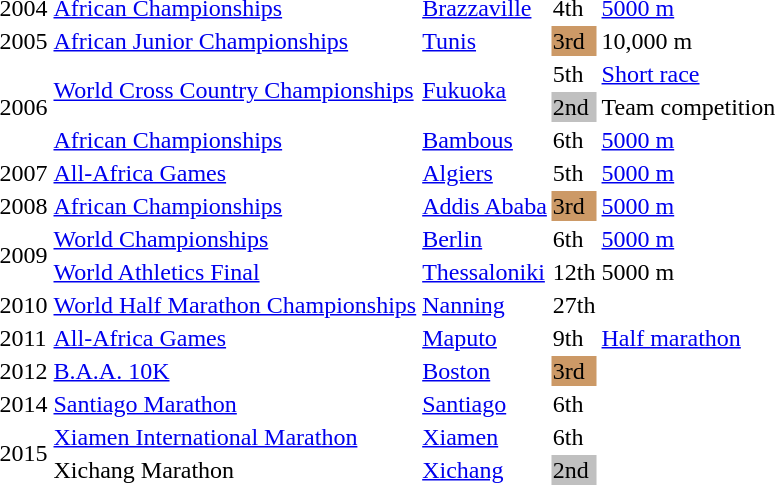<table>
<tr>
<td>2004</td>
<td><a href='#'>African Championships</a></td>
<td><a href='#'>Brazzaville</a></td>
<td>4th</td>
<td><a href='#'>5000 m</a></td>
<td></td>
</tr>
<tr>
<td>2005</td>
<td><a href='#'>African Junior Championships</a></td>
<td><a href='#'>Tunis</a></td>
<td bgcolor="#cc9966">3rd</td>
<td>10,000 m</td>
<td></td>
</tr>
<tr>
<td rowspan=3>2006</td>
<td rowspan=2><a href='#'>World Cross Country Championships</a></td>
<td rowspan=2><a href='#'>Fukuoka</a></td>
<td>5th</td>
<td><a href='#'>Short race</a></td>
<td></td>
</tr>
<tr>
<td bgcolor="silver">2nd</td>
<td>Team competition</td>
<td></td>
</tr>
<tr>
<td><a href='#'>African Championships</a></td>
<td><a href='#'>Bambous</a></td>
<td>6th</td>
<td><a href='#'>5000 m</a></td>
<td></td>
</tr>
<tr>
<td>2007</td>
<td><a href='#'>All-Africa Games</a></td>
<td><a href='#'>Algiers</a></td>
<td>5th</td>
<td><a href='#'>5000 m</a></td>
<td></td>
</tr>
<tr>
<td>2008</td>
<td><a href='#'>African Championships</a></td>
<td><a href='#'>Addis Ababa</a></td>
<td bgcolor="#cc9966">3rd</td>
<td><a href='#'>5000 m</a></td>
<td></td>
</tr>
<tr>
<td rowspan=2>2009</td>
<td><a href='#'>World Championships</a></td>
<td><a href='#'>Berlin</a></td>
<td>6th</td>
<td><a href='#'>5000 m</a></td>
<td></td>
</tr>
<tr>
<td><a href='#'>World Athletics Final</a></td>
<td><a href='#'>Thessaloniki</a></td>
<td>12th</td>
<td>5000 m</td>
<td></td>
</tr>
<tr>
<td>2010</td>
<td><a href='#'>World Half Marathon Championships</a></td>
<td><a href='#'>Nanning</a></td>
<td>27th</td>
<td></td>
<td></td>
</tr>
<tr>
<td>2011</td>
<td><a href='#'>All-Africa Games</a></td>
<td><a href='#'>Maputo</a></td>
<td>9th</td>
<td><a href='#'>Half marathon</a></td>
<td></td>
</tr>
<tr>
<td>2012</td>
<td><a href='#'>B.A.A. 10K</a></td>
<td><a href='#'>Boston</a></td>
<td bgcolor="#cc9966">3rd</td>
<td></td>
<td></td>
</tr>
<tr>
<td>2014</td>
<td><a href='#'>Santiago Marathon</a></td>
<td><a href='#'>Santiago</a></td>
<td>6th</td>
<td></td>
<td></td>
</tr>
<tr>
<td rowspan=2>2015</td>
<td><a href='#'>Xiamen International Marathon</a></td>
<td><a href='#'>Xiamen</a></td>
<td>6th</td>
<td></td>
<td></td>
</tr>
<tr>
<td>Xichang Marathon</td>
<td><a href='#'>Xichang</a></td>
<td bgcolor="silver">2nd</td>
<td></td>
<td></td>
</tr>
</table>
